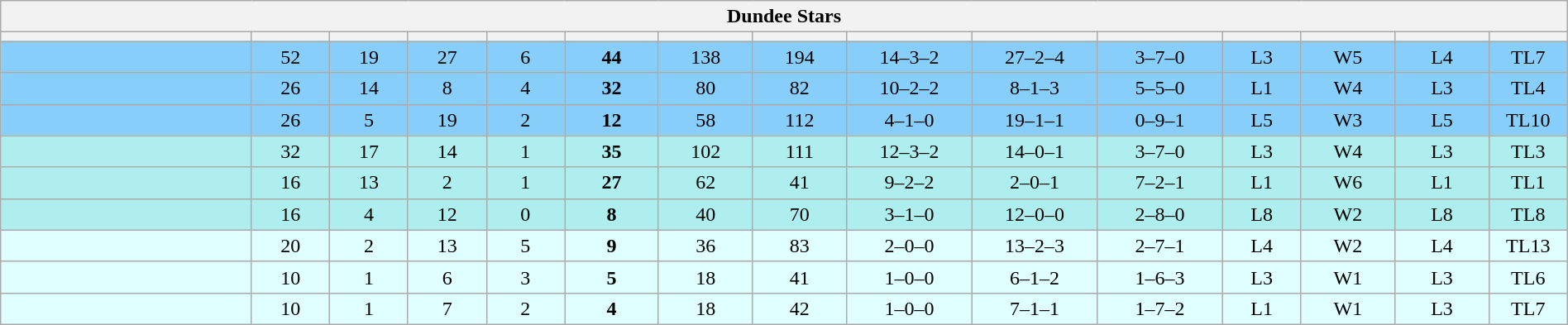<table class="wikitable collapsible collapsed" style="width: 100%">
<tr>
<th colspan=15>Dundee Stars</th>
</tr>
<tr>
<th width="16%"></th>
<th width="5%"></th>
<th width="5%"></th>
<th width="5%"></th>
<th width="5%"></th>
<th width="6%"></th>
<th width="6%"></th>
<th width="6%"></th>
<th width="8%"></th>
<th width="8%"></th>
<th width="8%"></th>
<th width="5%"></th>
<th width="6%"></th>
<th width="6%"></th>
<th width="5%"></th>
</tr>
<tr align=center bgcolor="#87cefa">
<td align=left></td>
<td>52</td>
<td>19</td>
<td>27</td>
<td>6</td>
<td><strong>44</strong></td>
<td>138</td>
<td>194</td>
<td>14–3–2</td>
<td>27–2–4</td>
<td>3–7–0</td>
<td>L3</td>
<td>W5</td>
<td>L4</td>
<td>TL7</td>
</tr>
<tr align=center bgcolor="#87cefa">
<td align=left></td>
<td>26</td>
<td>14</td>
<td>8</td>
<td>4</td>
<td><strong>32</strong></td>
<td>80</td>
<td>82</td>
<td>10–2–2</td>
<td>8–1–3</td>
<td>5–5–0</td>
<td>L1</td>
<td>W4</td>
<td>L3</td>
<td>TL4</td>
</tr>
<tr align=center bgcolor="#87cefa">
<td align=left></td>
<td>26</td>
<td>5</td>
<td>19</td>
<td>2</td>
<td><strong>12</strong></td>
<td>58</td>
<td>112</td>
<td>4–1–0</td>
<td>19–1–1</td>
<td>0–9–1</td>
<td>L5</td>
<td>W3</td>
<td>L5</td>
<td>TL10</td>
</tr>
<tr align=center bgcolor="#afeeee">
<td align=left></td>
<td>32</td>
<td>17</td>
<td>14</td>
<td>1</td>
<td><strong>35</strong></td>
<td>102</td>
<td>111</td>
<td>12–3–2</td>
<td>14–0–1</td>
<td>3–7–0</td>
<td>L3</td>
<td>W4</td>
<td>L3</td>
<td>TL3</td>
</tr>
<tr align=center bgcolor="#afeeee">
<td align=left></td>
<td>16</td>
<td>13</td>
<td>2</td>
<td>1</td>
<td><strong>27</strong></td>
<td>62</td>
<td>41</td>
<td>9–2–2</td>
<td>2–0–1</td>
<td>7–2–1</td>
<td>L1</td>
<td>W6</td>
<td>L1</td>
<td>TL1</td>
</tr>
<tr align=center bgcolor="#afeeee">
<td align=left></td>
<td>16</td>
<td>4</td>
<td>12</td>
<td>0</td>
<td><strong>8</strong></td>
<td>40</td>
<td>70</td>
<td>3–1–0</td>
<td>12–0–0</td>
<td>2–8–0</td>
<td>L8</td>
<td>W2</td>
<td>L8</td>
<td>TL8</td>
</tr>
<tr align=center bgcolor="#e0ffff">
<td align=left></td>
<td>20</td>
<td>2</td>
<td>13</td>
<td>5</td>
<td><strong>9</strong></td>
<td>36</td>
<td>83</td>
<td>2–0–0</td>
<td>13–2–3</td>
<td>2–7–1</td>
<td>L4</td>
<td>W2</td>
<td>L4</td>
<td>TL13</td>
</tr>
<tr align=center bgcolor="#e0ffff">
<td align=left></td>
<td>10</td>
<td>1</td>
<td>6</td>
<td>3</td>
<td><strong>5</strong></td>
<td>18</td>
<td>41</td>
<td>1–0–0</td>
<td>6–1–2</td>
<td>1–6–3</td>
<td>L3</td>
<td>W1</td>
<td>L3</td>
<td>TL6</td>
</tr>
<tr align=center bgcolor="#e0ffff">
<td align=left></td>
<td>10</td>
<td>1</td>
<td>7</td>
<td>2</td>
<td><strong>4</strong></td>
<td>18</td>
<td>42</td>
<td>1–0–0</td>
<td>7–1–1</td>
<td>1–7–2</td>
<td>L1</td>
<td>W1</td>
<td>L3</td>
<td>TL7</td>
</tr>
</table>
